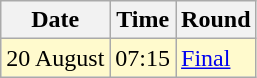<table class="wikitable">
<tr>
<th>Date</th>
<th>Time</th>
<th>Round</th>
</tr>
<tr style=background:lemonchiffon>
<td>20 August</td>
<td>07:15</td>
<td><a href='#'>Final</a></td>
</tr>
</table>
